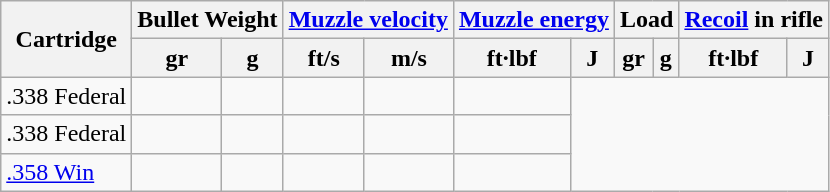<table class="wikitable">
<tr>
<th rowspan=2>Cartridge</th>
<th colspan=2>Bullet Weight</th>
<th colspan=2><a href='#'>Muzzle velocity</a></th>
<th colspan=2><a href='#'>Muzzle energy</a></th>
<th colspan=2>Load</th>
<th colspan=2><a href='#'>Recoil</a> in  rifle</th>
</tr>
<tr>
<th>gr</th>
<th>g</th>
<th>ft/s</th>
<th>m/s</th>
<th>ft·lbf</th>
<th>J</th>
<th>gr</th>
<th>g</th>
<th>ft·lbf</th>
<th>J</th>
</tr>
<tr>
<td>.338 Federal</td>
<td></td>
<td></td>
<td></td>
<td></td>
<td></td>
</tr>
<tr>
<td>.338 Federal</td>
<td></td>
<td></td>
<td></td>
<td></td>
<td></td>
</tr>
<tr>
<td><a href='#'>.358 Win</a></td>
<td></td>
<td></td>
<td></td>
<td></td>
<td></td>
</tr>
</table>
